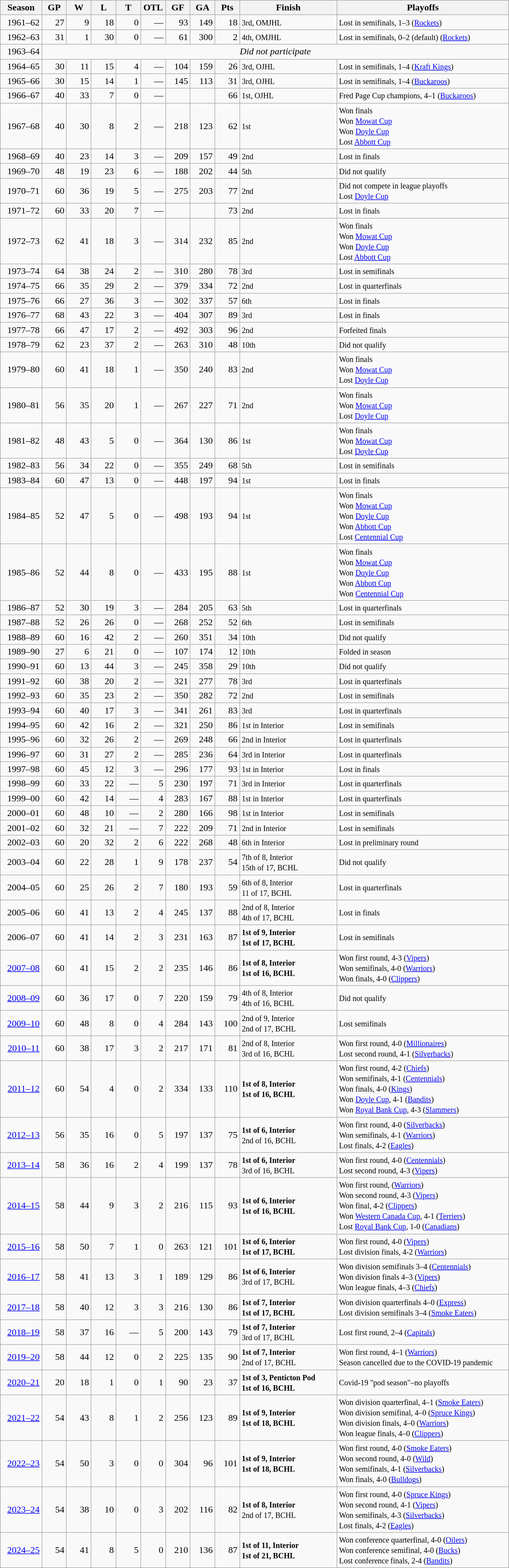<table class="wikitable" style="min-width:55em; text-align:right;">
<tr>
<th style=width:4em>Season</th>
<th style=width:2.2em><abbr>GP</abbr></th>
<th style=width:2.2em><abbr>W</abbr></th>
<th style=width:2.2em><abbr>L</abbr></th>
<th style=width:2.2em><abbr>T</abbr></th>
<th style=width:2.2em><abbr>OTL</abbr></th>
<th style=width:2.2em><abbr>GF</abbr></th>
<th style=width:2.2em><abbr>GA</abbr></th>
<th style=width:2.2em><abbr>Pts</abbr></th>
<th style=width:10em>Finish</th>
<th style=width:18em>Playoffs</th>
</tr>
<tr>
<td>1961–62</td>
<td>27</td>
<td>9</td>
<td>18</td>
<td>0</td>
<td>—</td>
<td>93</td>
<td>149</td>
<td>18</td>
<td align=left><small>3rd, OMJHL</small></td>
<td align=left><small>Lost in semifinals, 1–3 (<a href='#'>Rockets</a>)</small></td>
</tr>
<tr>
<td>1962–63</td>
<td>31</td>
<td>1</td>
<td>30</td>
<td>0</td>
<td>—</td>
<td>61</td>
<td>300</td>
<td>2</td>
<td align=left><small>4th, OMJHL</small></td>
<td align=left><small>Lost in semifinals, 0–2 (default) (<a href='#'>Rockets</a>)</small></td>
</tr>
<tr>
<td>1963–64</td>
<td align=center colspan=12><em>Did not participate</em></td>
</tr>
<tr>
<td>1964–65</td>
<td>30</td>
<td>11</td>
<td>15</td>
<td>4</td>
<td>—</td>
<td>104</td>
<td>159</td>
<td>26</td>
<td align=left><small>3rd, OJHL</small></td>
<td align=left><small>Lost in semifinals, 1–4 (<a href='#'>Kraft Kings</a>)</small></td>
</tr>
<tr>
<td>1965–66</td>
<td>30</td>
<td>15</td>
<td>14</td>
<td>1</td>
<td>—</td>
<td>145</td>
<td>113</td>
<td>31</td>
<td align=left><small>3rd, OJHL</small></td>
<td align=left><small>Lost in semifinals, 1–4 (<a href='#'>Buckaroos</a>)</small></td>
</tr>
<tr>
<td>1966–67</td>
<td>40</td>
<td>33</td>
<td>7</td>
<td>0</td>
<td>—</td>
<td></td>
<td></td>
<td>66</td>
<td align=left><small>1st, OJHL</small></td>
<td align=left><small>Fred Page Cup champions, 4–1 (<a href='#'>Buckaroos</a>)</small></td>
</tr>
<tr>
<td>1967–68</td>
<td>40</td>
<td>30</td>
<td>8</td>
<td>2</td>
<td>—</td>
<td>218</td>
<td>123</td>
<td>62</td>
<td align=left><small>1st</small></td>
<td align=left><small>Won finals<br>Won <a href='#'>Mowat Cup</a><br>Won <a href='#'>Doyle Cup</a><br>Lost <a href='#'>Abbott Cup</a></small></td>
</tr>
<tr>
<td>1968–69</td>
<td>40</td>
<td>23</td>
<td>14</td>
<td>3</td>
<td>—</td>
<td>209</td>
<td>157</td>
<td>49</td>
<td align=left><small>2nd</small></td>
<td align=left><small>Lost in finals</small></td>
</tr>
<tr>
<td>1969–70</td>
<td>48</td>
<td>19</td>
<td>23</td>
<td>6</td>
<td>—</td>
<td>188</td>
<td>202</td>
<td>44</td>
<td align=left><small>5th</small></td>
<td align=left><small>Did not qualify</small></td>
</tr>
<tr>
<td>1970–71</td>
<td>60</td>
<td>36</td>
<td>19</td>
<td>5</td>
<td>—</td>
<td>275</td>
<td>203</td>
<td>77</td>
<td align=left><small>2nd</small></td>
<td align=left><small>Did not compete in league playoffs<br>Lost <a href='#'>Doyle Cup</a></small></td>
</tr>
<tr>
<td>1971–72</td>
<td>60</td>
<td>33</td>
<td>20</td>
<td>7</td>
<td>—</td>
<td></td>
<td></td>
<td>73</td>
<td align=left><small>2nd</small></td>
<td align=left><small>Lost in finals</small></td>
</tr>
<tr>
<td>1972–73</td>
<td>62</td>
<td>41</td>
<td>18</td>
<td>3</td>
<td>—</td>
<td>314</td>
<td>232</td>
<td>85</td>
<td align=left><small>2nd</small></td>
<td align=left><small>Won finals<br>Won <a href='#'>Mowat Cup</a><br>Won <a href='#'>Doyle Cup</a><br>Lost <a href='#'>Abbott Cup</a></small></td>
</tr>
<tr>
<td>1973–74</td>
<td>64</td>
<td>38</td>
<td>24</td>
<td>2</td>
<td>—</td>
<td>310</td>
<td>280</td>
<td>78</td>
<td align=left><small>3rd</small></td>
<td align=left><small>Lost in semifinals</small></td>
</tr>
<tr>
<td>1974–75</td>
<td>66</td>
<td>35</td>
<td>29</td>
<td>2</td>
<td>—</td>
<td>379</td>
<td>334</td>
<td>72</td>
<td align=left><small>2nd</small></td>
<td align=left><small>Lost in quarterfinals</small></td>
</tr>
<tr>
<td>1975–76</td>
<td>66</td>
<td>27</td>
<td>36</td>
<td>3</td>
<td>—</td>
<td>302</td>
<td>337</td>
<td>57</td>
<td align=left><small>6th</small></td>
<td align=left><small>Lost in finals</small></td>
</tr>
<tr>
<td>1976–77</td>
<td>68</td>
<td>43</td>
<td>22</td>
<td>3</td>
<td>—</td>
<td>404</td>
<td>307</td>
<td>89</td>
<td align=left><small>3rd</small></td>
<td align=left><small>Lost in finals</small></td>
</tr>
<tr>
<td>1977–78</td>
<td>66</td>
<td>47</td>
<td>17</td>
<td>2</td>
<td>—</td>
<td>492</td>
<td>303</td>
<td>96</td>
<td align=left><small>2nd</small></td>
<td align=left><small>Forfeited finals</small></td>
</tr>
<tr>
<td>1978–79</td>
<td>62</td>
<td>23</td>
<td>37</td>
<td>2</td>
<td>—</td>
<td>263</td>
<td>310</td>
<td>48</td>
<td align=left><small>10th</small></td>
<td align=left><small>Did not qualify</small></td>
</tr>
<tr>
<td>1979–80</td>
<td>60</td>
<td>41</td>
<td>18</td>
<td>1</td>
<td>—</td>
<td>350</td>
<td>240</td>
<td>83</td>
<td align=left><small>2nd</small></td>
<td align=left><small>Won finals<br>Won <a href='#'>Mowat Cup</a><br>Lost <a href='#'>Doyle Cup</a></small></td>
</tr>
<tr>
<td>1980–81</td>
<td>56</td>
<td>35</td>
<td>20</td>
<td>1</td>
<td>—</td>
<td>267</td>
<td>227</td>
<td>71</td>
<td align=left><small>2nd</small></td>
<td align=left><small>Won finals<br>Won <a href='#'>Mowat Cup</a><br>Lost <a href='#'>Doyle Cup</a></small></td>
</tr>
<tr>
<td>1981–82</td>
<td>48</td>
<td>43</td>
<td>5</td>
<td>0</td>
<td>—</td>
<td>364</td>
<td>130</td>
<td>86</td>
<td align=left><small>1st</small></td>
<td align=left><small>Won finals<br>Won <a href='#'>Mowat Cup</a><br>Lost <a href='#'>Doyle Cup</a></small></td>
</tr>
<tr>
<td>1982–83</td>
<td>56</td>
<td>34</td>
<td>22</td>
<td>0</td>
<td>—</td>
<td>355</td>
<td>249</td>
<td>68</td>
<td align=left><small>5th</small></td>
<td align=left><small>Lost in semifinals</small></td>
</tr>
<tr>
<td>1983–84</td>
<td>60</td>
<td>47</td>
<td>13</td>
<td>0</td>
<td>—</td>
<td>448</td>
<td>197</td>
<td>94</td>
<td align=left><small>1st</small></td>
<td align=left><small>Lost in finals</small></td>
</tr>
<tr>
<td>1984–85</td>
<td>52</td>
<td>47</td>
<td>5</td>
<td>0</td>
<td>—</td>
<td>498</td>
<td>193</td>
<td>94</td>
<td align=left><small>1st</small></td>
<td align=left><small>Won finals<br>Won <a href='#'>Mowat Cup</a><br>Won <a href='#'>Doyle Cup</a><br>Won <a href='#'>Abbott Cup</a><br>Lost <a href='#'>Centennial Cup</a></small></td>
</tr>
<tr>
<td>1985–86</td>
<td>52</td>
<td>44</td>
<td>8</td>
<td>0</td>
<td>—</td>
<td>433</td>
<td>195</td>
<td>88</td>
<td align=left><small>1st</small></td>
<td align=left><small>Won finals<br>Won <a href='#'>Mowat Cup</a><br>Won <a href='#'>Doyle Cup</a><br>Won <a href='#'>Abbott Cup</a><br>Won <a href='#'>Centennial Cup</a></small></td>
</tr>
<tr>
<td>1986–87</td>
<td>52</td>
<td>30</td>
<td>19</td>
<td>3</td>
<td>—</td>
<td>284</td>
<td>205</td>
<td>63</td>
<td align=left><small>5th</small></td>
<td align=left><small>Lost in quarterfinals</small></td>
</tr>
<tr>
<td>1987–88</td>
<td>52</td>
<td>26</td>
<td>26</td>
<td>0</td>
<td>—</td>
<td>268</td>
<td>252</td>
<td>52</td>
<td align=left><small>6th</small></td>
<td align=left><small>Lost in semifinals</small></td>
</tr>
<tr>
<td>1988–89</td>
<td>60</td>
<td>16</td>
<td>42</td>
<td>2</td>
<td>—</td>
<td>260</td>
<td>351</td>
<td>34</td>
<td align=left><small>10th</small></td>
<td align=left><small>Did not qualify</small></td>
</tr>
<tr>
<td>1989–90</td>
<td>27</td>
<td>6</td>
<td>21</td>
<td>0</td>
<td>—</td>
<td>107</td>
<td>174</td>
<td>12</td>
<td align=left><small>10th</small></td>
<td align=left><small>Folded in season</small></td>
</tr>
<tr>
<td>1990–91</td>
<td>60</td>
<td>13</td>
<td>44</td>
<td>3</td>
<td>—</td>
<td>245</td>
<td>358</td>
<td>29</td>
<td align=left><small>10th</small></td>
<td align=left><small>Did not qualify</small></td>
</tr>
<tr>
<td>1991–92</td>
<td>60</td>
<td>38</td>
<td>20</td>
<td>2</td>
<td>—</td>
<td>321</td>
<td>277</td>
<td>78</td>
<td align=left><small>3rd</small></td>
<td align=left><small>Lost in quarterfinals</small></td>
</tr>
<tr>
<td>1992–93</td>
<td>60</td>
<td>35</td>
<td>23</td>
<td>2</td>
<td>—</td>
<td>350</td>
<td>282</td>
<td>72</td>
<td align=left><small>2nd</small></td>
<td align=left><small>Lost in semifinals</small></td>
</tr>
<tr>
<td>1993–94</td>
<td>60</td>
<td>40</td>
<td>17</td>
<td>3</td>
<td>—</td>
<td>341</td>
<td>261</td>
<td>83</td>
<td align=left><small>3rd</small></td>
<td align=left><small>Lost in quarterfinals</small></td>
</tr>
<tr>
<td>1994–95</td>
<td>60</td>
<td>42</td>
<td>16</td>
<td>2</td>
<td>—</td>
<td>321</td>
<td>250</td>
<td>86</td>
<td align=left><small>1st in Interior</small></td>
<td align=left><small>Lost in semifinals</small></td>
</tr>
<tr>
<td>1995–96</td>
<td>60</td>
<td>32</td>
<td>26</td>
<td>2</td>
<td>—</td>
<td>269</td>
<td>248</td>
<td>66</td>
<td align=left><small>2nd in Interior</small></td>
<td align=left><small>Lost in quarterfinals</small></td>
</tr>
<tr>
<td>1996–97</td>
<td>60</td>
<td>31</td>
<td>27</td>
<td>2</td>
<td>—</td>
<td>285</td>
<td>236</td>
<td>64</td>
<td align=left><small>3rd in Interior</small></td>
<td align=left><small>Lost in quarterfinals</small></td>
</tr>
<tr>
<td>1997–98</td>
<td>60</td>
<td>45</td>
<td>12</td>
<td>3</td>
<td>—</td>
<td>296</td>
<td>177</td>
<td>93</td>
<td align=left><small>1st in Interior</small></td>
<td align=left><small>Lost in finals</small></td>
</tr>
<tr>
<td>1998–99</td>
<td>60</td>
<td>33</td>
<td>22</td>
<td>—</td>
<td>5</td>
<td>230</td>
<td>197</td>
<td>71</td>
<td align=left><small>3rd in Interior</small></td>
<td align=left><small>Lost in quarterfinals</small></td>
</tr>
<tr>
<td>1999–00</td>
<td>60</td>
<td>42</td>
<td>14</td>
<td>—</td>
<td>4</td>
<td>283</td>
<td>167</td>
<td>88</td>
<td align=left><small>1st in Interior</small></td>
<td align=left><small>Lost in quarterfinals</small></td>
</tr>
<tr>
<td>2000–01</td>
<td>60</td>
<td>48</td>
<td>10</td>
<td>—</td>
<td>2</td>
<td>280</td>
<td>166</td>
<td>98</td>
<td align=left><small>1st in Interior</small></td>
<td align=left><small>Lost in semifinals</small></td>
</tr>
<tr>
<td>2001–02</td>
<td>60</td>
<td>32</td>
<td>21</td>
<td>—</td>
<td>7</td>
<td>222</td>
<td>209</td>
<td>71</td>
<td align=left><small>2nd in Interior</small></td>
<td align=left><small>Lost in semifinals</small></td>
</tr>
<tr>
<td>2002–03</td>
<td>60</td>
<td>20</td>
<td>32</td>
<td>2</td>
<td>6</td>
<td>222</td>
<td>268</td>
<td>48</td>
<td align=left><small>6th in Interior</small></td>
<td align=left><small>Lost in preliminary round</small></td>
</tr>
<tr>
<td>2003–04</td>
<td>60</td>
<td>22</td>
<td>28</td>
<td>1</td>
<td>9</td>
<td>178</td>
<td>237</td>
<td>54</td>
<td align=left><small>7th of 8, Interior<br>15th of 17, BCHL</small></td>
<td align=left><small>Did not qualify</small></td>
</tr>
<tr>
<td>2004–05</td>
<td>60</td>
<td>25</td>
<td>26</td>
<td>2</td>
<td>7</td>
<td>180</td>
<td>193</td>
<td>59</td>
<td align=left><small>6th of 8, Interior<br>11 of 17, BCHL</small></td>
<td align=left><small>Lost in quarterfinals</small></td>
</tr>
<tr>
<td>2005–06</td>
<td>60</td>
<td>41</td>
<td>13</td>
<td>2</td>
<td>4</td>
<td>245</td>
<td>137</td>
<td>88</td>
<td align=left><small>2nd of 8, Interior<br>4th of 17, BCHL</small></td>
<td align=left><small>Lost in finals</small></td>
</tr>
<tr>
<td>2006–07</td>
<td>60</td>
<td>41</td>
<td>14</td>
<td>2</td>
<td>3</td>
<td>231</td>
<td>163</td>
<td>87</td>
<td align=left><small><strong>1st of 9, Interior</strong><br><strong>1st of 17, BCHL</strong></small></td>
<td align=left><small>Lost in semifinals</small></td>
</tr>
<tr>
<td><a href='#'>2007–08</a></td>
<td>60</td>
<td>41</td>
<td>15</td>
<td>2</td>
<td>2</td>
<td>235</td>
<td>146</td>
<td>86</td>
<td align=left><small><strong>1st of 8, Interior</strong><br><strong>1st of 16, BCHL</strong></small></td>
<td align=left><small>Won first round, 4-3 (<a href='#'>Vipers</a>)<br>Won semifinals, 4-0 (<a href='#'>Warriors</a>)<br>Won finals, 4-0 (<a href='#'>Clippers</a>)</small></td>
</tr>
<tr>
<td><a href='#'>2008–09</a></td>
<td>60</td>
<td>36</td>
<td>17</td>
<td>0</td>
<td>7</td>
<td>220</td>
<td>159</td>
<td>79</td>
<td align=left><small>4th of 8, Interior<br>4th of 16, BCHL</small></td>
<td align=left><small>Did not qualify</small></td>
</tr>
<tr>
<td><a href='#'>2009–10</a></td>
<td>60</td>
<td>48</td>
<td>8</td>
<td>0</td>
<td>4</td>
<td>284</td>
<td>143</td>
<td>100</td>
<td align=left><small>2nd of 9, Interior<br>2nd of 17, BCHL</small></td>
<td align=left><small>Lost semifinals</small></td>
</tr>
<tr>
<td><a href='#'>2010–11</a></td>
<td>60</td>
<td>38</td>
<td>17</td>
<td>3</td>
<td>2</td>
<td>217</td>
<td>171</td>
<td>81</td>
<td align=left><small>2nd of 8, Interior<br>3rd of 16, BCHL</small></td>
<td align=left><small>Won first round, 4-0 (<a href='#'>Millionaires</a>)<br>Lost second round, 4-1 (<a href='#'>Silverbacks</a>)</small></td>
</tr>
<tr>
<td><a href='#'>2011–12</a></td>
<td>60</td>
<td>54</td>
<td>4</td>
<td>0</td>
<td>2</td>
<td>334</td>
<td>133</td>
<td>110</td>
<td align=left><small><strong>1st of 8, Interior</strong><br><strong>1st of 16, BCHL</strong></small></td>
<td align=left><small>Won first round, 4-2 (<a href='#'>Chiefs</a>)<br>Won semifinals, 4-1 (<a href='#'>Centennials</a>)<br>Won finals, 4-0 (<a href='#'>Kings</a>)<br>Won <a href='#'>Doyle Cup</a>, 4-1 (<a href='#'>Bandits</a>)<br>Won <a href='#'>Royal Bank Cup</a>, 4-3 (<a href='#'>Slammers</a>)</small></td>
</tr>
<tr>
<td><a href='#'>2012–13</a></td>
<td>56</td>
<td>35</td>
<td>16</td>
<td>0</td>
<td>5</td>
<td>197</td>
<td>137</td>
<td>75</td>
<td align=left><small><strong>1st of 6, Interior</strong><br>2nd of 16, BCHL</small></td>
<td align=left><small>Won first round, 4-0 (<a href='#'>Silverbacks</a>)<br>Won semifinals, 4-1 (<a href='#'>Warriors</a>)<br>Lost finals, 4-2 (<a href='#'>Eagles</a>)</small></td>
</tr>
<tr>
<td><a href='#'>2013–14</a></td>
<td>58</td>
<td>36</td>
<td>16</td>
<td>2</td>
<td>4</td>
<td>199</td>
<td>137</td>
<td>78</td>
<td align=left><small><strong>1st of 6, Interior</strong><br>3rd of 16, BCHL</small></td>
<td align=left><small>Won first round, 4-0 (<a href='#'>Centennials</a>)<br>Lost second round, 4-3 (<a href='#'>Vipers</a>)</small></td>
</tr>
<tr>
<td><a href='#'>2014–15</a></td>
<td>58</td>
<td>44</td>
<td>9</td>
<td>3</td>
<td>2</td>
<td>216</td>
<td>115</td>
<td>93</td>
<td align=left><small><strong>1st of 6, Interior</strong><br><strong>1st of 16, BCHL</strong></small></td>
<td align=left><small>Won first round, (<a href='#'>Warriors</a>)<br>Won second round, 4-3 (<a href='#'>Vipers</a>)<br>Won final, 4-2 (<a href='#'>Clippers</a>)<br>Won <a href='#'>Western Canada Cup</a>, 4-1 (<a href='#'>Terriers</a>)<br>Lost <a href='#'>Royal Bank Cup</a>, 1-0 (<a href='#'>Canadians</a>)</small></td>
</tr>
<tr>
<td><a href='#'>2015–16</a></td>
<td>58</td>
<td>50</td>
<td>7</td>
<td>1</td>
<td>0</td>
<td>263</td>
<td>121</td>
<td>101</td>
<td align=left><small><strong>1st of 6, Interior</strong><br><strong>1st of 17, BCHL</strong></small></td>
<td align=left><small>Won first round, 4-0 (<a href='#'>Vipers</a>)<br>Lost division finals, 4-2 (<a href='#'>Warriors</a>)</small></td>
</tr>
<tr>
<td><a href='#'>2016–17</a></td>
<td>58</td>
<td>41</td>
<td>13</td>
<td>3</td>
<td>1</td>
<td>189</td>
<td>129</td>
<td>86</td>
<td align=left><small><strong>1st of 6, Interior</strong><br>3rd of 17, BCHL</small></td>
<td align=left><small>Won division semifinals 3–4 (<a href='#'>Centennials</a>)<br>Won division finals 4–3 (<a href='#'>Vipers</a>)<br>Won league finals, 4–3 (<a href='#'>Chiefs</a>)</small></td>
</tr>
<tr>
<td><a href='#'>2017–18</a></td>
<td>58</td>
<td>40</td>
<td>12</td>
<td>3</td>
<td>3</td>
<td>216</td>
<td>130</td>
<td>86</td>
<td align=left><small><strong>1st of 7, Interior</strong><br><strong>1st of 17, BCHL</strong></small></td>
<td align=left><small>Won division quarterfinals 4–0 (<a href='#'>Express</a>)<br>Lost division semifinals 3–4 (<a href='#'>Smoke Eaters</a>)</small></td>
</tr>
<tr>
<td><a href='#'>2018–19</a></td>
<td>58</td>
<td>37</td>
<td>16</td>
<td>—</td>
<td>5</td>
<td>200</td>
<td>143</td>
<td>79</td>
<td align=left><small><strong>1st of 7, Interior</strong><br>3rd of 17, BCHL</small></td>
<td align=left><small>Lost first round, 2–4 (<a href='#'>Capitals</a>)</small></td>
</tr>
<tr>
<td><a href='#'>2019–20</a></td>
<td>58</td>
<td>44</td>
<td>12</td>
<td>0</td>
<td>2</td>
<td>225</td>
<td>135</td>
<td>90</td>
<td align=left><small><strong>1st of 7, Interior</strong><br>2nd of 17, BCHL</small></td>
<td align=left><small>Won first round, 4–1 (<a href='#'>Warriors</a>)<br>Season cancelled due to the COVID-19 pandemic</small></td>
</tr>
<tr>
<td><a href='#'>2020–21</a></td>
<td>20</td>
<td>18</td>
<td>1</td>
<td>0</td>
<td>1</td>
<td>90</td>
<td>23</td>
<td>37</td>
<td align=left><small><strong>1st of 3, Penticton Pod</strong><br><strong>1st of 16, BCHL</strong></small></td>
<td align=left><small>Covid-19 "pod season"–no playoffs</small></td>
</tr>
<tr>
<td><a href='#'>2021–22</a></td>
<td>54</td>
<td>43</td>
<td>8</td>
<td>1</td>
<td>2</td>
<td>256</td>
<td>123</td>
<td>89</td>
<td align=left><small><strong>1st of 9, Interior</strong><br><strong>1st of 18, BCHL</strong></small></td>
<td align=left><small>Won division quarterfinal, 4–1 (<a href='#'>Smoke Eaters</a>)<br>Won division semifinal, 4–0 (<a href='#'>Spruce Kings</a>)<br>Won division finals, 4–0 (<a href='#'>Warriors</a>)<br>Won league finals, 4–0 (<a href='#'>Clippers</a>)</small></td>
</tr>
<tr>
<td><a href='#'>2022–23</a></td>
<td>54</td>
<td>50</td>
<td>3</td>
<td>0</td>
<td>0</td>
<td>304</td>
<td>96</td>
<td>101</td>
<td align=left><small><strong>1st of 9, Interior</strong><br><strong>1st of 18, BCHL</strong></small></td>
<td align=left><small>Won first round, 4-0 (<a href='#'>Smoke Eaters</a>)<br>Won second round, 4-0 (<a href='#'>Wild</a>)<br>Won semifinals, 4-1 (<a href='#'>Silverbacks</a>)<br>Won finals, 4-0 (<a href='#'>Bulldogs</a>)</small></td>
</tr>
<tr>
<td><a href='#'>2023–24</a></td>
<td>54</td>
<td>38</td>
<td>10</td>
<td>0</td>
<td>3</td>
<td>202</td>
<td>116</td>
<td>82</td>
<td align=left><small><strong>1st of 8, Interior</strong><br>2nd of 17, BCHL</small></td>
<td align=left><small>Won first round, 4-0 (<a href='#'>Spruce Kings</a>)<br>Won second round, 4-1 (<a href='#'>Vipers</a>)<br>Won semifinals, 4-3 (<a href='#'>Silverbacks</a>)<br>Lost finals, 4-2 (<a href='#'>Eagles</a>)</small></td>
</tr>
<tr>
<td><a href='#'>2024–25</a></td>
<td>54</td>
<td>41</td>
<td>8</td>
<td>5</td>
<td>0</td>
<td>210</td>
<td>136</td>
<td>87</td>
<td align=left><small><strong>1st of 11, Interior</strong><br><strong>1st of 21, BCHL</strong></small></td>
<td align=left><small>Won conference quarterfinal, 4-0 (<a href='#'>Oilers</a>)<br>Won conference semifinal, 4-0 (<a href='#'>Bucks</a>)<br>Lost conference finals, 2-4 (<a href='#'>Bandits</a>)</small></td>
</tr>
</table>
